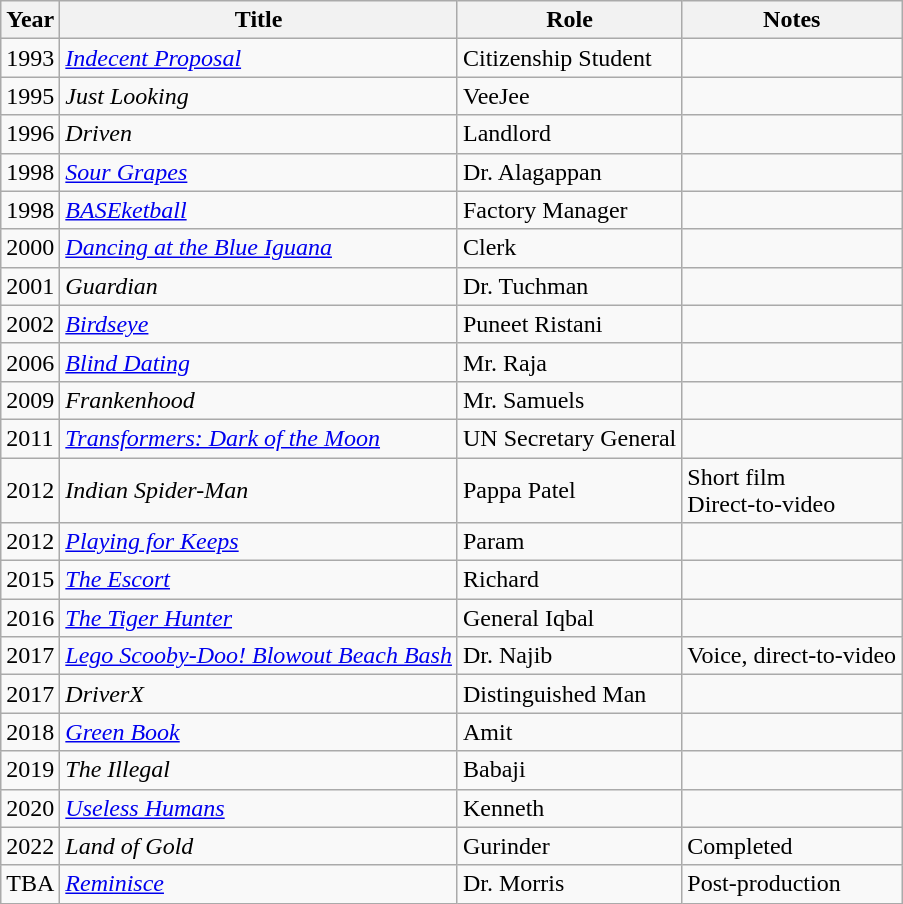<table class="wikitable sortable">
<tr>
<th>Year</th>
<th>Title</th>
<th>Role</th>
<th>Notes</th>
</tr>
<tr>
<td>1993</td>
<td><em><a href='#'>Indecent Proposal</a></em></td>
<td>Citizenship Student</td>
<td></td>
</tr>
<tr>
<td>1995</td>
<td><em>Just Looking</em></td>
<td>VeeJee</td>
<td></td>
</tr>
<tr>
<td>1996</td>
<td><em>Driven</em></td>
<td>Landlord</td>
<td></td>
</tr>
<tr>
<td>1998</td>
<td><em><a href='#'>Sour Grapes</a></em></td>
<td>Dr. Alagappan</td>
<td></td>
</tr>
<tr>
<td>1998</td>
<td><em><a href='#'>BASEketball</a></em></td>
<td>Factory Manager</td>
<td></td>
</tr>
<tr>
<td>2000</td>
<td><em><a href='#'>Dancing at the Blue Iguana</a></em></td>
<td>Clerk</td>
<td></td>
</tr>
<tr>
<td>2001</td>
<td><em>Guardian</em></td>
<td>Dr. Tuchman</td>
<td></td>
</tr>
<tr>
<td>2002</td>
<td><em><a href='#'>Birdseye</a></em></td>
<td>Puneet Ristani</td>
<td></td>
</tr>
<tr>
<td>2006</td>
<td><em><a href='#'>Blind Dating</a></em></td>
<td>Mr. Raja</td>
<td></td>
</tr>
<tr>
<td>2009</td>
<td><em>Frankenhood</em></td>
<td>Mr. Samuels</td>
<td></td>
</tr>
<tr>
<td>2011</td>
<td><em><a href='#'>Transformers: Dark of the Moon</a></em></td>
<td>UN Secretary General</td>
<td></td>
</tr>
<tr>
<td>2012</td>
<td><em>Indian Spider-Man</em></td>
<td>Pappa Patel</td>
<td>Short film<br>Direct-to-video</td>
</tr>
<tr>
<td>2012</td>
<td><em><a href='#'>Playing for Keeps</a></em></td>
<td>Param</td>
<td></td>
</tr>
<tr>
<td>2015</td>
<td><em><a href='#'>The Escort</a></em></td>
<td>Richard</td>
<td></td>
</tr>
<tr>
<td>2016</td>
<td><em><a href='#'>The Tiger Hunter</a></em></td>
<td>General Iqbal</td>
<td></td>
</tr>
<tr>
<td>2017</td>
<td><em><a href='#'>Lego Scooby-Doo! Blowout Beach Bash</a></em></td>
<td>Dr. Najib</td>
<td>Voice, direct-to-video</td>
</tr>
<tr>
<td>2017</td>
<td><em>DriverX</em></td>
<td>Distinguished Man</td>
<td></td>
</tr>
<tr>
<td>2018</td>
<td><em><a href='#'>Green Book</a></em></td>
<td>Amit</td>
<td></td>
</tr>
<tr>
<td>2019</td>
<td><em>The Illegal</em></td>
<td>Babaji</td>
<td></td>
</tr>
<tr>
<td>2020</td>
<td><em><a href='#'>Useless Humans</a></em></td>
<td>Kenneth</td>
<td></td>
</tr>
<tr>
<td>2022</td>
<td><em>Land of Gold</em></td>
<td>Gurinder</td>
<td>Completed</td>
</tr>
<tr>
<td>TBA</td>
<td><em><a href='#'>Reminisce</a></em></td>
<td>Dr. Morris</td>
<td>Post-production</td>
</tr>
</table>
